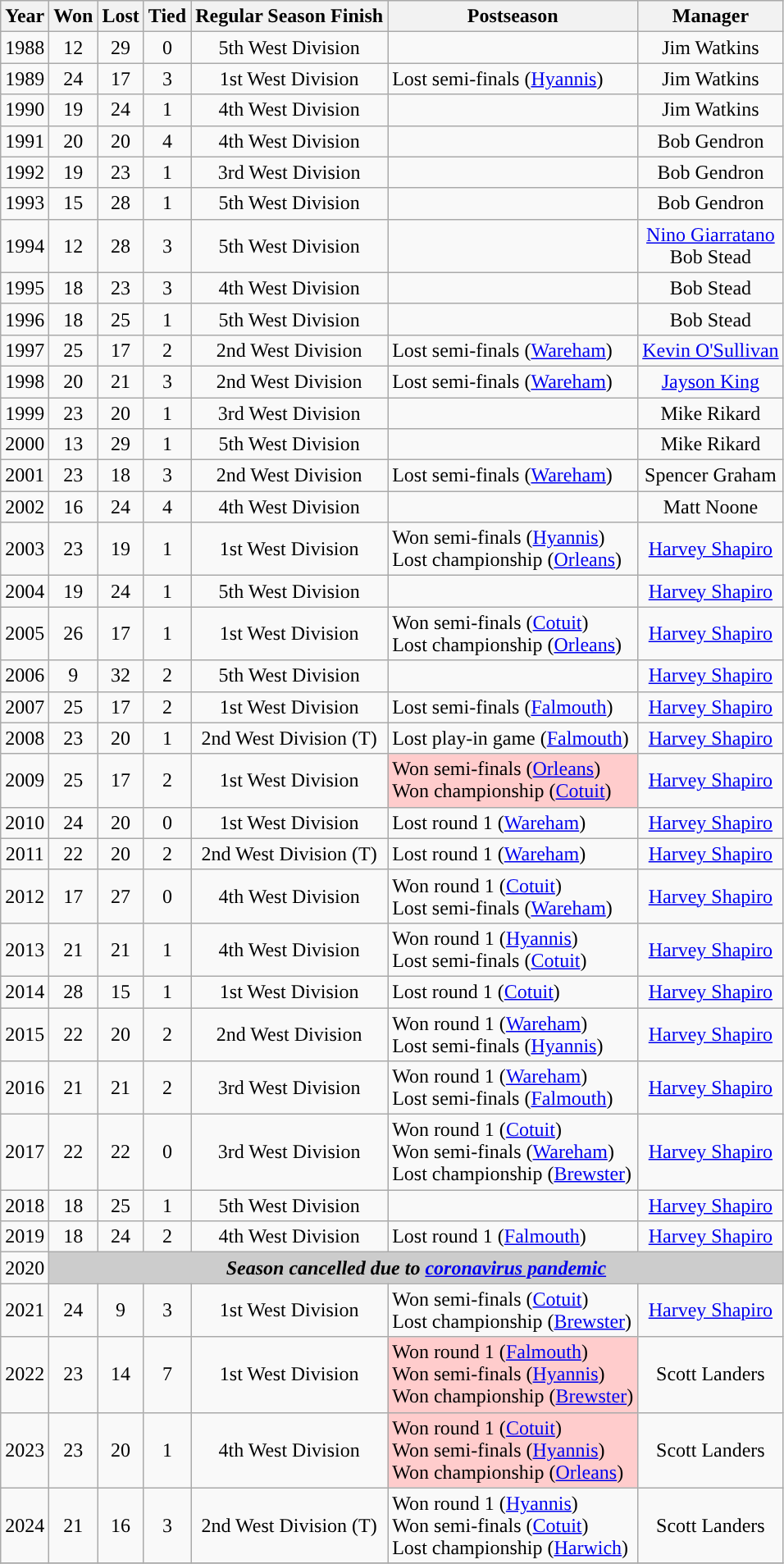<table class="wikitable" style="text-align:center">
<tr>
<th>Year</th>
<th>Won</th>
<th>Lost</th>
<th>Tied</th>
<th>Regular Season Finish</th>
<th>Postseason</th>
<th>Manager</th>
</tr>
<tr>
<td>1988</td>
<td>12</td>
<td>29</td>
<td>0</td>
<td>5th West Division</td>
<td></td>
<td>Jim Watkins</td>
</tr>
<tr>
<td>1989</td>
<td>24</td>
<td>17</td>
<td>3</td>
<td>1st West Division</td>
<td style="text-align:left">Lost semi-finals (<a href='#'>Hyannis</a>)</td>
<td>Jim Watkins</td>
</tr>
<tr>
<td>1990</td>
<td>19</td>
<td>24</td>
<td>1</td>
<td>4th West Division</td>
<td></td>
<td>Jim Watkins</td>
</tr>
<tr>
<td>1991</td>
<td>20</td>
<td>20</td>
<td>4</td>
<td>4th West Division</td>
<td></td>
<td>Bob Gendron</td>
</tr>
<tr>
<td>1992</td>
<td>19</td>
<td>23</td>
<td>1</td>
<td>3rd West Division</td>
<td></td>
<td>Bob Gendron</td>
</tr>
<tr>
<td>1993</td>
<td>15</td>
<td>28</td>
<td>1</td>
<td>5th West Division</td>
<td></td>
<td>Bob Gendron</td>
</tr>
<tr>
<td>1994</td>
<td>12</td>
<td>28</td>
<td>3</td>
<td>5th West Division</td>
<td></td>
<td><a href='#'>Nino Giarratano</a><br>Bob Stead</td>
</tr>
<tr>
<td>1995</td>
<td>18</td>
<td>23</td>
<td>3</td>
<td>4th West Division</td>
<td></td>
<td>Bob Stead</td>
</tr>
<tr>
<td>1996</td>
<td>18</td>
<td>25</td>
<td>1</td>
<td>5th West Division</td>
<td></td>
<td>Bob Stead</td>
</tr>
<tr>
<td>1997</td>
<td>25</td>
<td>17</td>
<td>2</td>
<td>2nd West Division</td>
<td style="text-align:left">Lost semi-finals (<a href='#'>Wareham</a>)</td>
<td><a href='#'>Kevin O'Sullivan</a></td>
</tr>
<tr>
<td>1998</td>
<td>20</td>
<td>21</td>
<td>3</td>
<td>2nd West Division</td>
<td style="text-align:left">Lost semi-finals (<a href='#'>Wareham</a>)</td>
<td><a href='#'>Jayson King</a></td>
</tr>
<tr>
<td>1999</td>
<td>23</td>
<td>20</td>
<td>1</td>
<td>3rd West Division</td>
<td></td>
<td>Mike Rikard</td>
</tr>
<tr>
<td>2000</td>
<td>13</td>
<td>29</td>
<td>1</td>
<td>5th West Division</td>
<td></td>
<td>Mike Rikard</td>
</tr>
<tr>
<td>2001</td>
<td>23</td>
<td>18</td>
<td>3</td>
<td>2nd West Division</td>
<td style="text-align:left">Lost semi-finals (<a href='#'>Wareham</a>)</td>
<td>Spencer Graham</td>
</tr>
<tr>
<td>2002</td>
<td>16</td>
<td>24</td>
<td>4</td>
<td>4th West Division</td>
<td></td>
<td>Matt Noone</td>
</tr>
<tr>
<td>2003</td>
<td>23</td>
<td>19</td>
<td>1</td>
<td>1st West Division</td>
<td style="text-align:left">Won semi-finals (<a href='#'>Hyannis</a>)<br>Lost championship (<a href='#'>Orleans</a>)</td>
<td><a href='#'>Harvey Shapiro</a></td>
</tr>
<tr>
<td>2004</td>
<td>19</td>
<td>24</td>
<td>1</td>
<td>5th West Division</td>
<td></td>
<td><a href='#'>Harvey Shapiro</a></td>
</tr>
<tr>
<td>2005</td>
<td>26</td>
<td>17</td>
<td>1</td>
<td>1st West Division</td>
<td style="text-align:left">Won semi-finals (<a href='#'>Cotuit</a>)<br>Lost championship (<a href='#'>Orleans</a>)</td>
<td><a href='#'>Harvey Shapiro</a></td>
</tr>
<tr>
<td>2006</td>
<td>9</td>
<td>32</td>
<td>2</td>
<td>5th West Division</td>
<td></td>
<td><a href='#'>Harvey Shapiro</a></td>
</tr>
<tr>
<td>2007</td>
<td>25</td>
<td>17</td>
<td>2</td>
<td>1st West Division</td>
<td style="text-align:left">Lost semi-finals (<a href='#'>Falmouth</a>)</td>
<td><a href='#'>Harvey Shapiro</a></td>
</tr>
<tr>
<td>2008</td>
<td>23</td>
<td>20</td>
<td>1</td>
<td>2nd West Division (T)</td>
<td style="text-align:left">Lost play-in game (<a href='#'>Falmouth</a>)</td>
<td><a href='#'>Harvey Shapiro</a></td>
</tr>
<tr>
<td>2009</td>
<td>25</td>
<td>17</td>
<td>2</td>
<td>1st West Division</td>
<td style="text-align:left" bgcolor=#ffcccc>Won semi-finals (<a href='#'>Orleans</a>)<br>Won championship (<a href='#'>Cotuit</a>)</td>
<td><a href='#'>Harvey Shapiro</a></td>
</tr>
<tr>
<td>2010</td>
<td>24</td>
<td>20</td>
<td>0</td>
<td>1st West Division</td>
<td style="text-align:left">Lost round 1 (<a href='#'>Wareham</a>)</td>
<td><a href='#'>Harvey Shapiro</a></td>
</tr>
<tr>
<td>2011</td>
<td>22</td>
<td>20</td>
<td>2</td>
<td>2nd West Division (T)</td>
<td style="text-align:left">Lost round 1 (<a href='#'>Wareham</a>)</td>
<td><a href='#'>Harvey Shapiro</a></td>
</tr>
<tr>
<td>2012</td>
<td>17</td>
<td>27</td>
<td>0</td>
<td>4th West Division</td>
<td style="text-align:left">Won round 1 (<a href='#'>Cotuit</a>)<br>Lost semi-finals (<a href='#'>Wareham</a>)</td>
<td><a href='#'>Harvey Shapiro</a></td>
</tr>
<tr>
<td>2013</td>
<td>21</td>
<td>21</td>
<td>1</td>
<td>4th West Division</td>
<td style="text-align:left">Won round 1 (<a href='#'>Hyannis</a>)<br>Lost semi-finals (<a href='#'>Cotuit</a>)</td>
<td><a href='#'>Harvey Shapiro</a></td>
</tr>
<tr>
<td>2014</td>
<td>28</td>
<td>15</td>
<td>1</td>
<td>1st West Division</td>
<td style="text-align:left">Lost round 1 (<a href='#'>Cotuit</a>)</td>
<td><a href='#'>Harvey Shapiro</a></td>
</tr>
<tr>
<td>2015</td>
<td>22</td>
<td>20</td>
<td>2</td>
<td>2nd West Division</td>
<td style="text-align:left">Won round 1 (<a href='#'>Wareham</a>)<br>Lost semi-finals (<a href='#'>Hyannis</a>)</td>
<td><a href='#'>Harvey Shapiro</a></td>
</tr>
<tr>
<td>2016</td>
<td>21</td>
<td>21</td>
<td>2</td>
<td>3rd West Division</td>
<td style="text-align:left">Won round 1 (<a href='#'>Wareham</a>)<br>Lost semi-finals (<a href='#'>Falmouth</a>)</td>
<td><a href='#'>Harvey Shapiro</a></td>
</tr>
<tr>
<td>2017</td>
<td>22</td>
<td>22</td>
<td>0</td>
<td>3rd West Division</td>
<td style="text-align:left">Won round 1 (<a href='#'>Cotuit</a>)<br>Won semi-finals (<a href='#'>Wareham</a>)<br>Lost championship (<a href='#'>Brewster</a>)</td>
<td><a href='#'>Harvey Shapiro</a></td>
</tr>
<tr>
<td>2018</td>
<td>18</td>
<td>25</td>
<td>1</td>
<td>5th West Division</td>
<td></td>
<td><a href='#'>Harvey Shapiro</a></td>
</tr>
<tr>
<td>2019</td>
<td>18</td>
<td>24</td>
<td>2</td>
<td>4th West Division</td>
<td style="text-align:left">Lost round 1 (<a href='#'>Falmouth</a>)</td>
<td><a href='#'>Harvey Shapiro</a></td>
</tr>
<tr>
<td>2020</td>
<td colspan="6" align="center" bgcolor=#cccccc><strong><em>Season cancelled due to <a href='#'>coronavirus pandemic</a></em></strong></td>
</tr>
<tr>
<td>2021</td>
<td>24</td>
<td>9</td>
<td>3</td>
<td>1st West Division</td>
<td style="text-align:left">Won semi-finals (<a href='#'>Cotuit</a>)<br>Lost championship (<a href='#'>Brewster</a>)</td>
<td><a href='#'>Harvey Shapiro</a></td>
</tr>
<tr>
<td>2022</td>
<td>23</td>
<td>14</td>
<td>7</td>
<td>1st West Division</td>
<td style="text-align:left" bgcolor=#ffcccc>Won round 1 (<a href='#'>Falmouth</a>)<br>Won semi-finals (<a href='#'>Hyannis</a>)<br>Won championship (<a href='#'>Brewster</a>)</td>
<td>Scott Landers</td>
</tr>
<tr>
<td>2023</td>
<td>23</td>
<td>20</td>
<td>1</td>
<td>4th West Division</td>
<td style="text-align:left" bgcolor=#ffcccc>Won round 1 (<a href='#'>Cotuit</a>)<br>Won semi-finals (<a href='#'>Hyannis</a>)<br>Won championship (<a href='#'>Orleans</a>)</td>
<td>Scott Landers</td>
</tr>
<tr>
<td>2024</td>
<td>21</td>
<td>16</td>
<td>3</td>
<td>2nd West Division (T)</td>
<td style="text-align:left">Won round 1 (<a href='#'>Hyannis</a>)<br>Won semi-finals (<a href='#'>Cotuit</a>)<br>Lost championship (<a href='#'>Harwich</a>)</td>
<td>Scott Landers</td>
</tr>
<tr>
</tr>
</table>
